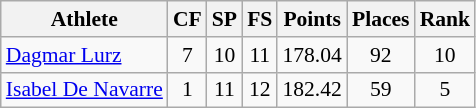<table class="wikitable" border="1" style="font-size:90%">
<tr>
<th>Athlete</th>
<th>CF</th>
<th>SP</th>
<th>FS</th>
<th>Points</th>
<th>Places</th>
<th>Rank</th>
</tr>
<tr align=center>
<td align=left><a href='#'>Dagmar Lurz</a></td>
<td>7</td>
<td>10</td>
<td>11</td>
<td>178.04</td>
<td>92</td>
<td>10</td>
</tr>
<tr align=center>
<td align=left><a href='#'>Isabel De Navarre</a></td>
<td>1</td>
<td>11</td>
<td>12</td>
<td>182.42</td>
<td>59</td>
<td>5</td>
</tr>
</table>
